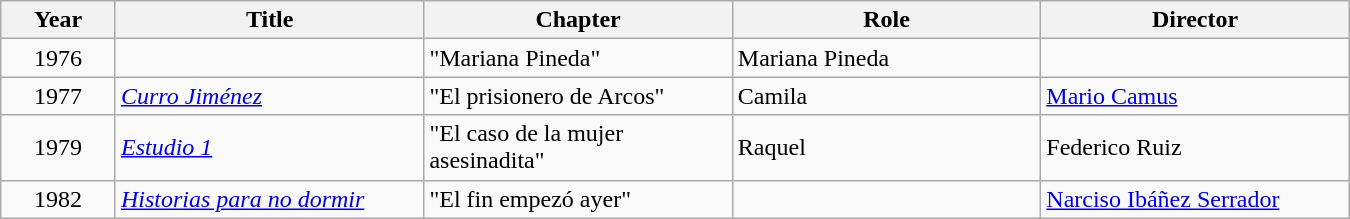<table class="wikitable col1cen col2cen center" style="width:900px">
<tr>
<th width="40">Year</th>
<th width="120">Title</th>
<th width="120">Chapter</th>
<th width="120">Role</th>
<th width="120">Director</th>
</tr>
<tr>
<td rowspan=1 align="center">1976</td>
<td><em></em></td>
<td>"Mariana Pineda"</td>
<td>Mariana Pineda</td>
<td></td>
</tr>
<tr>
<td rowspan=1 align="center">1977</td>
<td><em><a href='#'>Curro Jiménez</a></em></td>
<td>"El prisionero de Arcos"</td>
<td>Camila</td>
<td><a href='#'>Mario Camus</a></td>
</tr>
<tr>
<td rowspan=1 align="center">1979</td>
<td><em><a href='#'>Estudio 1</a></em></td>
<td>"El caso de la mujer asesinadita"</td>
<td>Raquel</td>
<td>Federico Ruiz</td>
</tr>
<tr>
<td rowspan=1 align="center">1982</td>
<td><em><a href='#'>Historias para no dormir</a></em></td>
<td>"El fin empezó ayer"</td>
<td></td>
<td><a href='#'>Narciso Ibáñez Serrador</a></td>
</tr>
</table>
